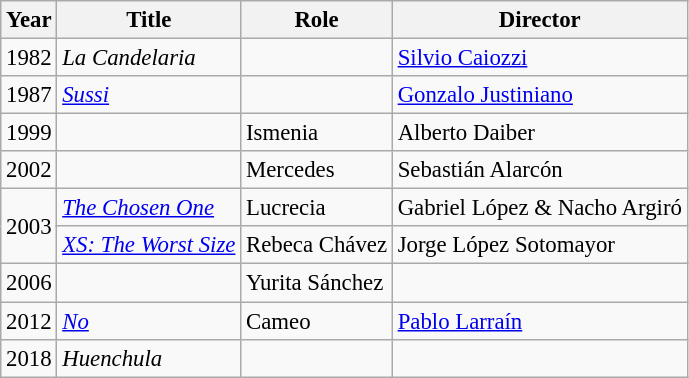<table class="wikitable" style="font-size: 95%;">
<tr>
<th>Year</th>
<th>Title</th>
<th>Role</th>
<th>Director</th>
</tr>
<tr>
<td>1982</td>
<td><em>La Candelaria</em></td>
<td></td>
<td><a href='#'>Silvio Caiozzi</a></td>
</tr>
<tr>
<td>1987</td>
<td><em><a href='#'>Sussi</a></em></td>
<td></td>
<td><a href='#'>Gonzalo Justiniano</a></td>
</tr>
<tr>
<td>1999</td>
<td><em></em></td>
<td>Ismenia</td>
<td>Alberto Daiber</td>
</tr>
<tr>
<td>2002</td>
<td><em></em></td>
<td>Mercedes</td>
<td>Sebastián Alarcón</td>
</tr>
<tr>
<td rowspan="2">2003</td>
<td><em><a href='#'>The Chosen One</a></em></td>
<td>Lucrecia</td>
<td>Gabriel López & Nacho Argiró</td>
</tr>
<tr>
<td><em><a href='#'>XS: The Worst Size</a></em></td>
<td>Rebeca Chávez</td>
<td>Jorge López Sotomayor</td>
</tr>
<tr>
<td>2006</td>
<td><em></em></td>
<td>Yurita Sánchez</td>
<td></td>
</tr>
<tr>
<td>2012</td>
<td><em><a href='#'>No</a></em></td>
<td>Cameo</td>
<td><a href='#'>Pablo Larraín</a></td>
</tr>
<tr>
<td>2018</td>
<td><em>Huenchula</em></td>
<td></td>
<td></td>
</tr>
</table>
